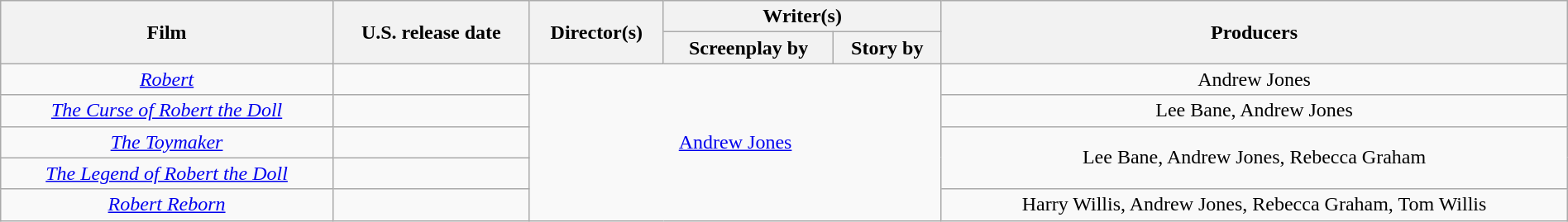<table class="wikitable plainrowheaders" style="text-align:center; margin=auto; width:100%;">
<tr>
<th scope="col" rowspan="2">Film</th>
<th scope="col" rowspan="2">U.S. release date</th>
<th scope="col" rowspan="2">Director(s)</th>
<th scope="col" colspan="2">Writer(s)</th>
<th scope="col" rowspan="2">Producers</th>
</tr>
<tr>
<th scope="col">Screenplay by</th>
<th scope="col">Story by</th>
</tr>
<tr>
<td style="text-align:middle"><em><a href='#'>Robert</a></em></td>
<td></td>
<td rowspan="5" colspan="3"><a href='#'>Andrew Jones</a></td>
<td>Andrew Jones</td>
</tr>
<tr>
<td><em><a href='#'>The Curse of Robert the Doll</a></em></td>
<td></td>
<td>Lee Bane, Andrew Jones</td>
</tr>
<tr>
<td><em><a href='#'>The Toymaker</a></em></td>
<td></td>
<td rowspan="2">Lee Bane, Andrew Jones, Rebecca Graham</td>
</tr>
<tr>
<td><em><a href='#'>The Legend of Robert the Doll</a></em></td>
<td></td>
</tr>
<tr>
<td><em><a href='#'>Robert Reborn</a></em></td>
<td></td>
<td>Harry Willis, Andrew Jones, Rebecca Graham, Tom Willis</td>
</tr>
</table>
